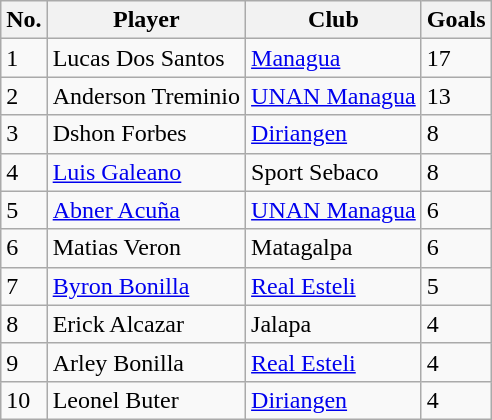<table class="wikitable">
<tr>
<th>No.</th>
<th>Player</th>
<th>Club</th>
<th>Goals</th>
</tr>
<tr>
<td>1</td>
<td> Lucas Dos Santos</td>
<td><a href='#'>Managua</a></td>
<td>17</td>
</tr>
<tr>
<td>2</td>
<td> Anderson Treminio</td>
<td><a href='#'>UNAN Managua</a></td>
<td>13</td>
</tr>
<tr>
<td>3</td>
<td> Dshon Forbes</td>
<td><a href='#'>Diriangen</a></td>
<td>8</td>
</tr>
<tr>
<td>4</td>
<td> <a href='#'>Luis Galeano</a></td>
<td>Sport Sebaco</td>
<td>8</td>
</tr>
<tr>
<td>5</td>
<td> <a href='#'>Abner Acuña</a></td>
<td><a href='#'>UNAN Managua</a></td>
<td>6</td>
</tr>
<tr>
<td>6</td>
<td> Matias Veron</td>
<td>Matagalpa</td>
<td>6</td>
</tr>
<tr>
<td>7</td>
<td> <a href='#'>Byron Bonilla</a></td>
<td><a href='#'>Real Esteli</a></td>
<td>5</td>
</tr>
<tr>
<td>8</td>
<td> Erick Alcazar</td>
<td>Jalapa</td>
<td>4</td>
</tr>
<tr>
<td>9</td>
<td> Arley Bonilla</td>
<td><a href='#'>Real Esteli</a></td>
<td>4</td>
</tr>
<tr>
<td>10</td>
<td> Leonel Buter</td>
<td><a href='#'>Diriangen</a></td>
<td>4</td>
</tr>
</table>
